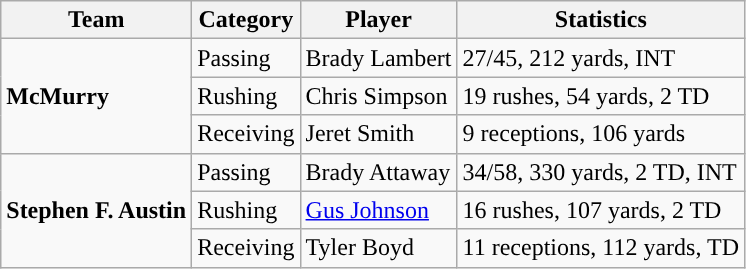<table class="wikitable" style="float: left;">
<tr>
<th>Team</th>
<th>Category</th>
<th>Player</th>
<th>Statistics</th>
</tr>
<tr>
<td rowspan=3><strong>McMurry</strong></td>
<td>Passing</td>
<td>Brady Lambert</td>
<td>27/45, 212 yards, INT</td>
</tr>
<tr>
<td>Rushing</td>
<td>Chris Simpson</td>
<td>19 rushes, 54 yards, 2 TD</td>
</tr>
<tr>
<td>Receiving</td>
<td>Jeret Smith</td>
<td>9 receptions, 106 yards</td>
</tr>
<tr>
<td rowspan=3><strong>Stephen F. Austin</strong></td>
<td>Passing</td>
<td>Brady Attaway</td>
<td>34/58, 330 yards, 2 TD, INT</td>
</tr>
<tr>
<td>Rushing</td>
<td><a href='#'>Gus Johnson</a></td>
<td>16 rushes, 107 yards, 2 TD</td>
</tr>
<tr>
<td>Receiving</td>
<td>Tyler Boyd</td>
<td>11 receptions, 112 yards, TD</td>
</tr>
</table>
